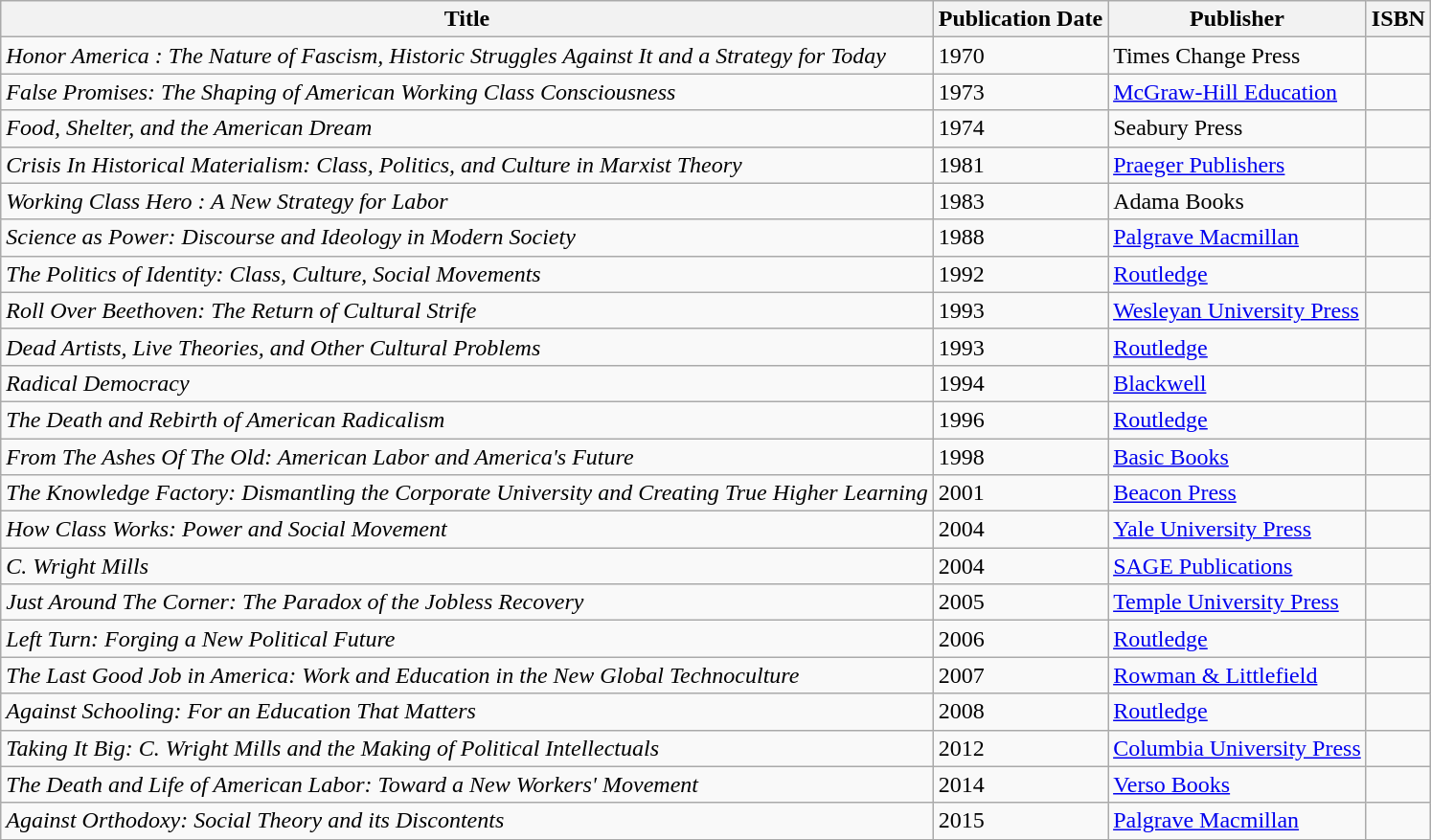<table class="wikitable sortable">
<tr>
<th>Title</th>
<th>Publication Date</th>
<th>Publisher</th>
<th>ISBN</th>
</tr>
<tr>
<td><em>Honor America : The Nature of Fascism, Historic Struggles Against It and a Strategy for Today</em></td>
<td>1970</td>
<td>Times Change Press</td>
<td></td>
</tr>
<tr>
<td><em>False Promises: The Shaping of American Working Class Consciousness</em></td>
<td>1973</td>
<td><a href='#'>McGraw-Hill Education</a></td>
<td></td>
</tr>
<tr>
<td><em>Food, Shelter, and the American Dream</em></td>
<td>1974</td>
<td>Seabury Press</td>
<td></td>
</tr>
<tr>
<td><em>Crisis In Historical Materialism: Class, Politics, and Culture in Marxist Theory</em></td>
<td>1981</td>
<td><a href='#'>Praeger Publishers</a></td>
<td></td>
</tr>
<tr>
<td><em>Working Class Hero : A New Strategy for Labor</em></td>
<td>1983</td>
<td>Adama Books</td>
<td></td>
</tr>
<tr>
<td><em>Science as Power: Discourse and Ideology in Modern Society</em></td>
<td>1988</td>
<td><a href='#'>Palgrave Macmillan</a></td>
<td></td>
</tr>
<tr>
<td><em>The Politics of Identity: Class, Culture, Social Movements</em></td>
<td>1992</td>
<td><a href='#'>Routledge</a></td>
<td></td>
</tr>
<tr>
<td><em>Roll Over Beethoven: The Return of Cultural Strife</em></td>
<td>1993</td>
<td><a href='#'>Wesleyan University Press</a></td>
<td></td>
</tr>
<tr>
<td><em>Dead Artists, Live Theories, and Other Cultural Problems</em></td>
<td>1993</td>
<td><a href='#'>Routledge</a></td>
<td></td>
</tr>
<tr>
<td><em>Radical Democracy</em></td>
<td>1994</td>
<td><a href='#'>Blackwell</a></td>
<td></td>
</tr>
<tr>
<td><em>The Death and Rebirth of American Radicalism</em></td>
<td>1996</td>
<td><a href='#'>Routledge</a></td>
<td></td>
</tr>
<tr>
<td><em>From The Ashes Of The Old: American Labor and America's Future</em></td>
<td>1998</td>
<td><a href='#'>Basic Books</a></td>
<td></td>
</tr>
<tr>
<td><em>The Knowledge Factory: Dismantling the Corporate University and Creating True Higher Learning</em></td>
<td>2001</td>
<td><a href='#'>Beacon Press</a></td>
<td></td>
</tr>
<tr>
<td><em>How Class Works: Power and Social Movement</em></td>
<td>2004</td>
<td><a href='#'>Yale University Press</a></td>
<td></td>
</tr>
<tr>
<td><em>C. Wright Mills</em></td>
<td>2004</td>
<td><a href='#'>SAGE Publications</a></td>
<td></td>
</tr>
<tr>
<td><em>Just Around The Corner: The Paradox of the Jobless Recovery</em></td>
<td>2005</td>
<td><a href='#'>Temple University Press</a></td>
<td></td>
</tr>
<tr>
<td><em>Left Turn: Forging a New Political Future</em></td>
<td>2006</td>
<td><a href='#'>Routledge</a></td>
<td></td>
</tr>
<tr>
<td><em>The Last Good Job in America: Work and Education in the New Global Technoculture</em></td>
<td>2007</td>
<td><a href='#'>Rowman & Littlefield</a></td>
<td></td>
</tr>
<tr>
<td><em>Against Schooling: For an Education That Matters</em></td>
<td>2008</td>
<td><a href='#'>Routledge</a></td>
<td></td>
</tr>
<tr>
<td><em>Taking It Big: C. Wright Mills and the Making of Political Intellectuals</em></td>
<td>2012</td>
<td><a href='#'>Columbia University Press</a></td>
<td></td>
</tr>
<tr>
<td><em>The Death and Life of American Labor: Toward a New Workers' Movement</em></td>
<td>2014</td>
<td><a href='#'>Verso Books</a></td>
<td></td>
</tr>
<tr>
<td><em>Against Orthodoxy: Social Theory and its Discontents</em></td>
<td>2015</td>
<td><a href='#'>Palgrave Macmillan</a></td>
<td></td>
</tr>
<tr>
</tr>
</table>
